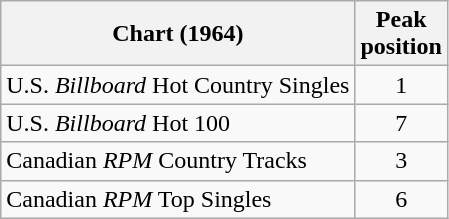<table class="wikitable sortable">
<tr>
<th align="left">Chart (1964)</th>
<th align="center">Peak<br>position</th>
</tr>
<tr>
<td align="left">U.S. <em>Billboard</em> Hot Country Singles</td>
<td align="center">1</td>
</tr>
<tr>
<td align="left">U.S. <em>Billboard</em> Hot 100</td>
<td align="center">7</td>
</tr>
<tr>
<td align="left">Canadian <em>RPM</em> Country Tracks</td>
<td align="center">3</td>
</tr>
<tr>
<td align="left">Canadian <em>RPM</em> Top Singles</td>
<td align="center">6</td>
</tr>
</table>
